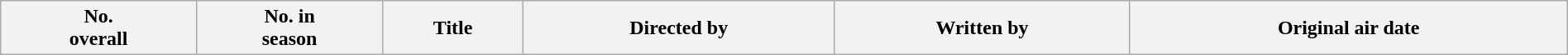<table class="wikitable plainrowheaders" style="width:100%; background:#fff;">
<tr>
<th style="background:#;">No.<br>overall</th>
<th style="background:#;">No. in<br>season</th>
<th style="background:#;">Title</th>
<th style="background:#;">Directed by</th>
<th style="background:#;">Written by</th>
<th style="background:#;">Original air date<br>











</th>
</tr>
</table>
